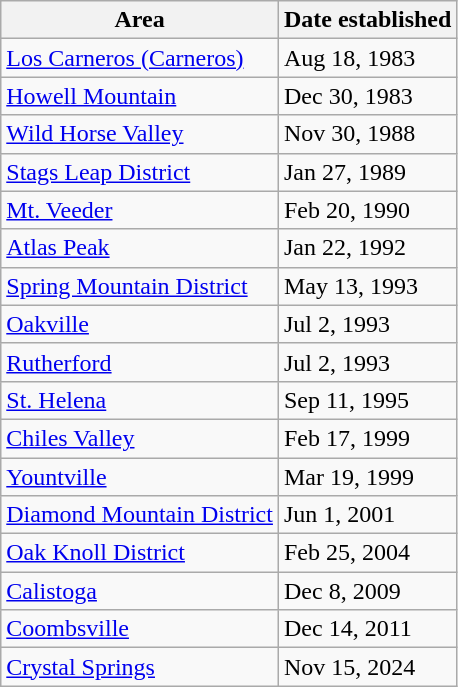<table class="wikitable sortable">
<tr>
<th>Area</th>
<th>Date established</th>
</tr>
<tr>
<td><a href='#'>Los Carneros (Carneros)</a></td>
<td>Aug 18, 1983</td>
</tr>
<tr>
<td><a href='#'>Howell Mountain</a></td>
<td>Dec 30, 1983</td>
</tr>
<tr>
<td><a href='#'>Wild Horse Valley</a></td>
<td>Nov 30, 1988</td>
</tr>
<tr>
<td><a href='#'>Stags Leap District</a></td>
<td>Jan 27, 1989</td>
</tr>
<tr>
<td><a href='#'>Mt. Veeder</a></td>
<td>Feb 20, 1990</td>
</tr>
<tr>
<td><a href='#'>Atlas Peak</a></td>
<td>Jan 22, 1992</td>
</tr>
<tr>
<td><a href='#'>Spring Mountain District</a></td>
<td>May 13, 1993</td>
</tr>
<tr>
<td><a href='#'>Oakville</a></td>
<td>Jul 2, 1993</td>
</tr>
<tr>
<td><a href='#'>Rutherford</a></td>
<td>Jul 2, 1993</td>
</tr>
<tr>
<td><a href='#'>St. Helena</a></td>
<td>Sep 11, 1995</td>
</tr>
<tr>
<td><a href='#'>Chiles Valley</a></td>
<td>Feb 17, 1999</td>
</tr>
<tr>
<td><a href='#'>Yountville</a></td>
<td>Mar 19, 1999</td>
</tr>
<tr>
<td><a href='#'>Diamond Mountain District</a></td>
<td>Jun 1, 2001</td>
</tr>
<tr>
<td><a href='#'>Oak Knoll District</a></td>
<td>Feb 25, 2004</td>
</tr>
<tr>
<td><a href='#'>Calistoga</a></td>
<td>Dec 8, 2009</td>
</tr>
<tr>
<td><a href='#'>Coombsville</a></td>
<td>Dec 14, 2011</td>
</tr>
<tr>
<td><a href='#'>Crystal Springs</a></td>
<td>Nov 15, 2024</td>
</tr>
</table>
